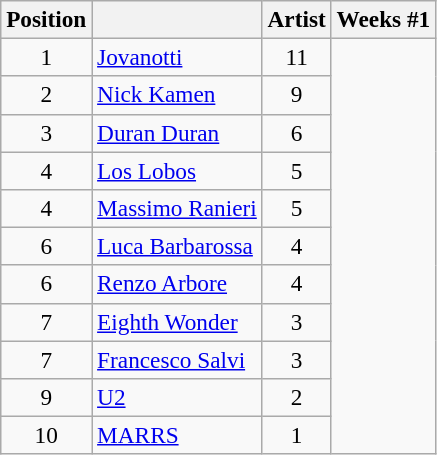<table class="wikitable sortable" style="font-size:97%;">
<tr>
<th>Position</th>
<th></th>
<th>Artist</th>
<th>Weeks #1</th>
</tr>
<tr>
<td align="center">1</td>
<td><a href='#'>Jovanotti</a></td>
<td align="center">11</td>
</tr>
<tr>
<td align="center">2</td>
<td><a href='#'>Nick Kamen</a></td>
<td align="center">9</td>
</tr>
<tr>
<td align="center">3</td>
<td><a href='#'>Duran Duran</a></td>
<td align="center">6</td>
</tr>
<tr>
<td align="center">4</td>
<td><a href='#'>Los Lobos</a></td>
<td align="center">5</td>
</tr>
<tr>
<td align="center">4</td>
<td><a href='#'>Massimo Ranieri</a></td>
<td align="center">5</td>
</tr>
<tr>
<td align="center">6</td>
<td><a href='#'>Luca Barbarossa</a></td>
<td align="center">4</td>
</tr>
<tr>
<td align="center">6</td>
<td><a href='#'>Renzo Arbore</a></td>
<td align="center">4</td>
</tr>
<tr>
<td align="center">7</td>
<td><a href='#'>Eighth Wonder</a></td>
<td align="center">3</td>
</tr>
<tr>
<td align="center">7</td>
<td><a href='#'>Francesco Salvi</a></td>
<td align="center">3</td>
</tr>
<tr>
<td align="center">9</td>
<td><a href='#'>U2</a></td>
<td align="center">2</td>
</tr>
<tr>
<td align="center">10</td>
<td><a href='#'>MARRS</a></td>
<td align="center">1</td>
</tr>
</table>
